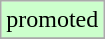<table class="wikitable">
<tr width=10px bgcolor="#ccffcc">
<td>promoted</td>
</tr>
<tr>
</tr>
</table>
